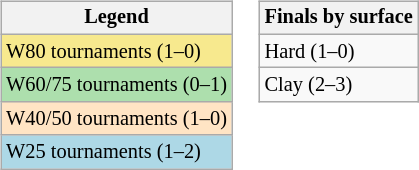<table>
<tr valign=top>
<td><br><table class="wikitable" style=font-size:85%;>
<tr>
<th>Legend</th>
</tr>
<tr style="background:#f7e98e;">
<td>W80 tournaments (1–0)</td>
</tr>
<tr style="background:#addfad;">
<td>W60/75 tournaments (0–1)</td>
</tr>
<tr style="background:#ffe4c4;">
<td>W40/50 tournaments (1–0)</td>
</tr>
<tr style="background:lightblue;">
<td>W25 tournaments (1–2)</td>
</tr>
</table>
</td>
<td><br><table class="wikitable" style=font-size:85%;>
<tr>
<th>Finals by surface</th>
</tr>
<tr>
<td>Hard (1–0)</td>
</tr>
<tr>
<td>Clay (2–3)</td>
</tr>
</table>
</td>
</tr>
</table>
